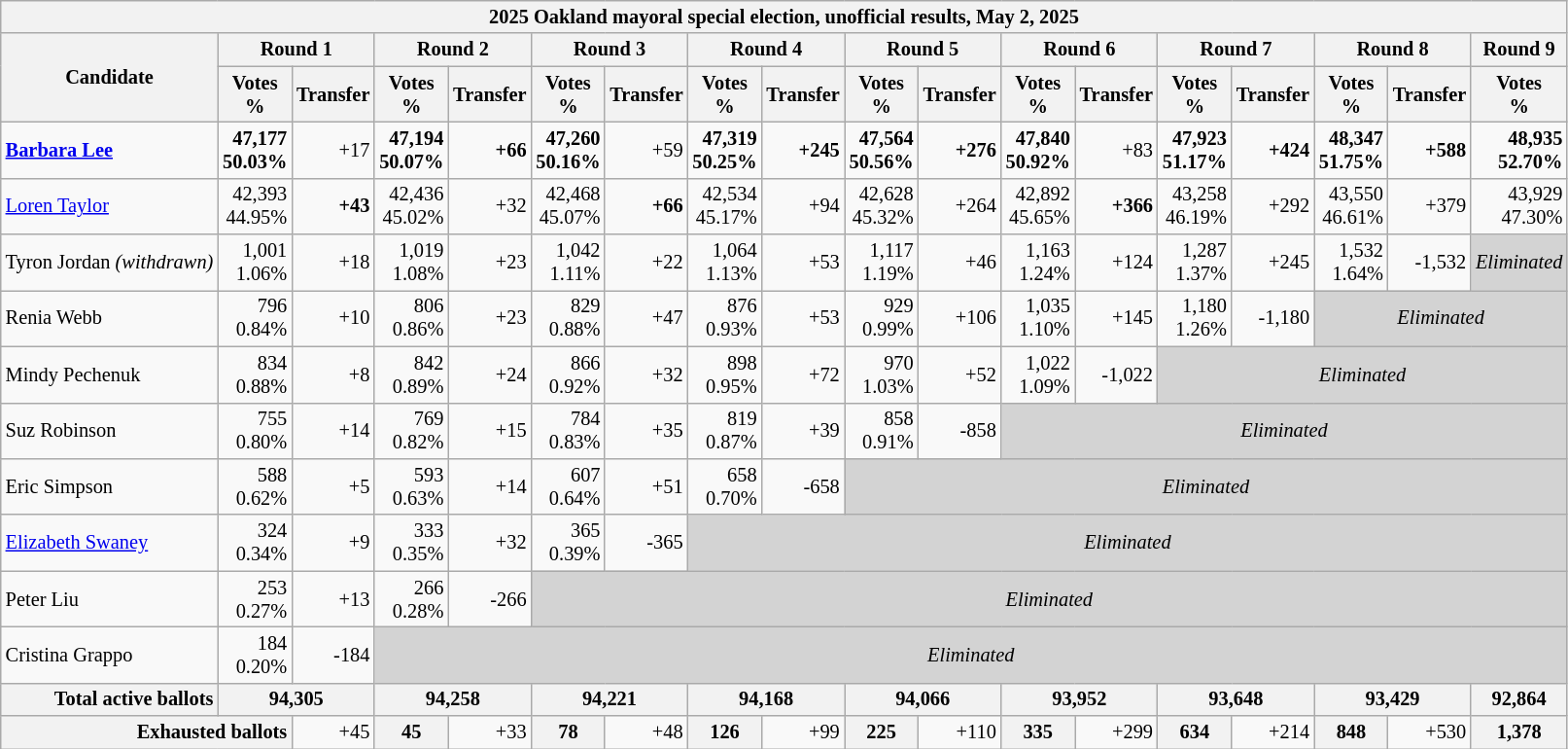<table class="wikitable" style="text-align:center;font-size:85%;">
<tr>
<th colspan="18">2025 Oakland mayoral special election, unofficial results, May 2, 2025</th>
</tr>
<tr>
<th rowspan="2">Candidate</th>
<th colspan="2">Round 1</th>
<th colspan="2">Round 2</th>
<th colspan="2">Round 3</th>
<th colspan="2">Round 4</th>
<th colspan="2">Round 5</th>
<th colspan="2">Round 6</th>
<th colspan="2">Round 7</th>
<th colspan="2">Round 8</th>
<th colspan="1">Round 9</th>
</tr>
<tr>
<th>Votes<br>%</th>
<th>Transfer</th>
<th>Votes<br>%</th>
<th>Transfer</th>
<th>Votes<br>%</th>
<th>Transfer</th>
<th>Votes<br>%</th>
<th>Transfer</th>
<th>Votes<br>%</th>
<th>Transfer</th>
<th>Votes<br>%</th>
<th>Transfer</th>
<th>Votes<br>%</th>
<th>Transfer</th>
<th>Votes<br>%</th>
<th>Transfer</th>
<th>Votes<br>%</th>
</tr>
<tr align=right>
<td align=left><strong><a href='#'>Barbara Lee</a></strong></td>
<td><strong>47,177<br>50.03%</strong></td>
<td>+17</td>
<td><strong>47,194<br>50.07%</strong></td>
<td><strong>+66</strong></td>
<td><strong>47,260<br>50.16%</strong></td>
<td>+59</td>
<td><strong>47,319<br>50.25%</strong></td>
<td><strong>+245</strong></td>
<td><strong>47,564<br>50.56%</strong></td>
<td><strong>+276</strong></td>
<td><strong>47,840<br>50.92%</strong></td>
<td>+83</td>
<td><strong>47,923<br>51.17%</strong></td>
<td><strong>+424</strong></td>
<td><strong>48,347<br>51.75%</strong></td>
<td><strong>+588</strong></td>
<td><strong>48,935<br>52.70%</strong></td>
</tr>
<tr align=right>
<td align=left><a href='#'>Loren Taylor</a></td>
<td>42,393<br>44.95%</td>
<td><strong>+43</strong></td>
<td>42,436<br>45.02%</td>
<td>+32</td>
<td>42,468<br>45.07%</td>
<td><strong>+66</strong></td>
<td>42,534<br>45.17%</td>
<td>+94</td>
<td>42,628<br>45.32%</td>
<td>+264</td>
<td>42,892<br>45.65%</td>
<td><strong>+366</strong></td>
<td>43,258<br>46.19%</td>
<td>+292</td>
<td>43,550<br>46.61%</td>
<td>+379</td>
<td>43,929<br>47.30%</td>
</tr>
<tr align=right>
<td align=left>Tyron Jordan <em>(withdrawn)</em></td>
<td>1,001<br>1.06%</td>
<td>+18</td>
<td>1,019<br>1.08%</td>
<td>+23</td>
<td>1,042<br>1.11%</td>
<td>+22</td>
<td>1,064<br>1.13%</td>
<td>+53</td>
<td>1,117<br>1.19%</td>
<td>+46</td>
<td>1,163<br>1.24%</td>
<td>+124</td>
<td>1,287<br>1.37%</td>
<td>+245</td>
<td>1,532<br>1.64%</td>
<td>-1,532</td>
<td colspan="1"  style="background:lightgrey; text-align:center;"><em>Eliminated</em></td>
</tr>
<tr align=right>
<td align=left>Renia Webb</td>
<td>796<br>0.84%</td>
<td>+10</td>
<td>806<br>0.86%</td>
<td>+23</td>
<td>829<br>0.88%</td>
<td>+47</td>
<td>876<br>0.93%</td>
<td>+53</td>
<td>929<br>0.99%</td>
<td>+106</td>
<td>1,035<br>1.10%</td>
<td>+145</td>
<td>1,180<br>1.26%</td>
<td>-1,180</td>
<td colspan="3"  style="background:lightgrey; text-align:center;"><em>Eliminated</em></td>
</tr>
<tr align=right>
<td align=left>Mindy Pechenuk</td>
<td>834<br>0.88%</td>
<td>+8</td>
<td>842<br>0.89%</td>
<td>+24</td>
<td>866<br>0.92%</td>
<td>+32</td>
<td>898<br>0.95%</td>
<td>+72</td>
<td>970<br>1.03%</td>
<td>+52</td>
<td>1,022<br>1.09%</td>
<td>-1,022</td>
<td colspan="5"  style="background:lightgrey; text-align:center;"><em>Eliminated</em></td>
</tr>
<tr align=right>
<td align=left>Suz Robinson</td>
<td>755<br>0.80%</td>
<td>+14</td>
<td>769<br>0.82%</td>
<td>+15</td>
<td>784<br>0.83%</td>
<td>+35</td>
<td>819<br>0.87%</td>
<td>+39</td>
<td>858<br>0.91%</td>
<td>-858</td>
<td colspan="7"  style="background:lightgrey; text-align:center;"><em>Eliminated</em></td>
</tr>
<tr align=right>
<td align=left>Eric Simpson</td>
<td>588<br>0.62%</td>
<td>+5</td>
<td>593<br>0.63%</td>
<td>+14</td>
<td>607<br>0.64%</td>
<td>+51</td>
<td>658<br>0.70%</td>
<td>-658</td>
<td colspan="9"  style="background:lightgrey; text-align:center;"><em>Eliminated</em></td>
</tr>
<tr align=right>
<td align=left><a href='#'>Elizabeth Swaney</a></td>
<td>324<br>0.34%</td>
<td>+9</td>
<td>333<br>0.35%</td>
<td>+32</td>
<td>365<br>0.39%</td>
<td>-365</td>
<td colspan="11"  style="background:lightgrey; text-align:center;"><em>Eliminated</em></td>
</tr>
<tr align=right>
<td align=left>Peter Liu</td>
<td>253<br>0.27%</td>
<td>+13</td>
<td>266<br>0.28%</td>
<td>-266</td>
<td colspan="13"  style="background:lightgrey; text-align:center;"><em>Eliminated</em></td>
</tr>
<tr align=right>
<td align=left>Cristina Grappo</td>
<td>184<br>0.20%</td>
<td>-184</td>
<td colspan="15"  style="background:lightgrey; text-align:center;"><em>Eliminated</em></td>
</tr>
<tr align=right>
<th scope="row" style="text-align:right;">Total active ballots</th>
<th colspan=2>94,305</th>
<th colspan=2>94,258</th>
<th colspan=2>94,221</th>
<th colspan=2>94,168</th>
<th colspan=2>94,066</th>
<th colspan=2>93,952</th>
<th colspan=2>93,648</th>
<th colspan=2>93,429</th>
<th colspan=2>92,864</th>
</tr>
<tr align=right>
<th colspan=2 scope="row" style="text-align:right;">Exhausted ballots</th>
<td>+45</td>
<th>45</th>
<td>+33</td>
<th>78</th>
<td>+48</td>
<th>126</th>
<td>+99</td>
<th>225</th>
<td>+110</td>
<th>335</th>
<td>+299</td>
<th>634</th>
<td>+214</td>
<th>848</th>
<td>+530</td>
<th>1,378</th>
</tr>
</table>
